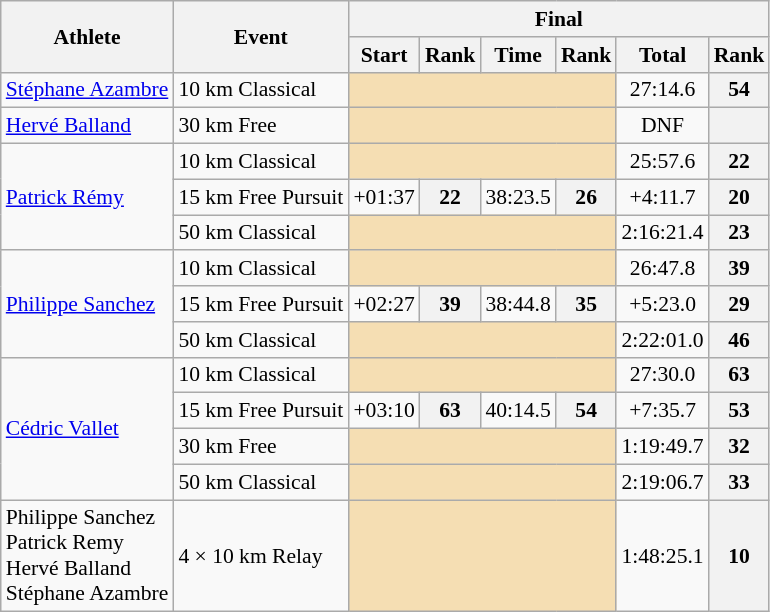<table class="wikitable" style="font-size:90%">
<tr>
<th rowspan="2">Athlete</th>
<th rowspan="2">Event</th>
<th colspan="6">Final</th>
</tr>
<tr>
<th>Start</th>
<th>Rank</th>
<th>Time</th>
<th>Rank</th>
<th>Total</th>
<th>Rank</th>
</tr>
<tr>
<td><a href='#'>Stéphane Azambre</a></td>
<td>10 km Classical</td>
<td colspan=4 bgcolor="wheat"></td>
<td align="center">27:14.6</td>
<th align="center">54</th>
</tr>
<tr>
<td><a href='#'>Hervé Balland</a></td>
<td>30 km Free</td>
<td colspan=4 bgcolor="wheat"></td>
<td align="center">DNF</td>
<th align="center"></th>
</tr>
<tr>
<td rowspan=3><a href='#'>Patrick Rémy</a></td>
<td>10 km Classical</td>
<td colspan=4 bgcolor="wheat"></td>
<td align="center">25:57.6</td>
<th align="center">22</th>
</tr>
<tr>
<td>15 km Free Pursuit</td>
<td align="center">+01:37</td>
<th align="center">22</th>
<td align="center">38:23.5</td>
<th align="center">26</th>
<td align="center">+4:11.7</td>
<th align="center">20</th>
</tr>
<tr>
<td>50 km Classical</td>
<td colspan=4 bgcolor="wheat"></td>
<td align="center">2:16:21.4</td>
<th align="center">23</th>
</tr>
<tr>
<td rowspan=3><a href='#'>Philippe Sanchez</a></td>
<td>10 km Classical</td>
<td colspan=4 bgcolor="wheat"></td>
<td align="center">26:47.8</td>
<th align="center">39</th>
</tr>
<tr>
<td>15 km Free Pursuit</td>
<td align="center">+02:27</td>
<th align="center">39</th>
<td align="center">38:44.8</td>
<th align="center">35</th>
<td align="center">+5:23.0</td>
<th align="center">29</th>
</tr>
<tr>
<td>50 km Classical</td>
<td colspan=4 bgcolor="wheat"></td>
<td align="center">2:22:01.0</td>
<th align="center">46</th>
</tr>
<tr>
<td rowspan=4><a href='#'>Cédric Vallet</a></td>
<td>10 km Classical</td>
<td colspan=4 bgcolor="wheat"></td>
<td align="center">27:30.0</td>
<th align="center">63</th>
</tr>
<tr>
<td>15 km Free Pursuit</td>
<td align="center">+03:10</td>
<th align="center">63</th>
<td align="center">40:14.5</td>
<th align="center">54</th>
<td align="center">+7:35.7</td>
<th align="center">53</th>
</tr>
<tr>
<td>30 km Free</td>
<td colspan=4 bgcolor="wheat"></td>
<td align="center">1:19:49.7</td>
<th align="center">32</th>
</tr>
<tr>
<td>50 km Classical</td>
<td colspan=4 bgcolor="wheat"></td>
<td align="center">2:19:06.7</td>
<th align="center">33</th>
</tr>
<tr>
<td>Philippe Sanchez<br>Patrick Remy<br>Hervé Balland<br>Stéphane Azambre</td>
<td>4 × 10 km Relay</td>
<td colspan=4 bgcolor="wheat"></td>
<td align="center">1:48:25.1</td>
<th align="center">10</th>
</tr>
</table>
